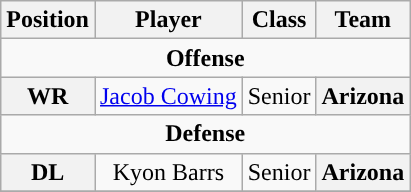<table class="wikitable">
<tr>
<th>Position</th>
<th>Player</th>
<th>Class</th>
<th>Team</th>
</tr>
<tr>
<td colspan="4" style="text-align:center; "><strong>Offense</strong></td>
</tr>
<tr style="text-align:center;">
<th rowspan="1">WR</th>
<td><a href='#'>Jacob Cowing</a></td>
<td>Senior</td>
<th style=>Arizona</th>
</tr>
<tr>
<td colspan="4" style="text-align:center; "><strong>Defense</strong></td>
</tr>
<tr style="text-align:center;">
<th rowspan="1">DL</th>
<td>Kyon Barrs</td>
<td>Senior</td>
<th style=>Arizona</th>
</tr>
<tr>
</tr>
</table>
